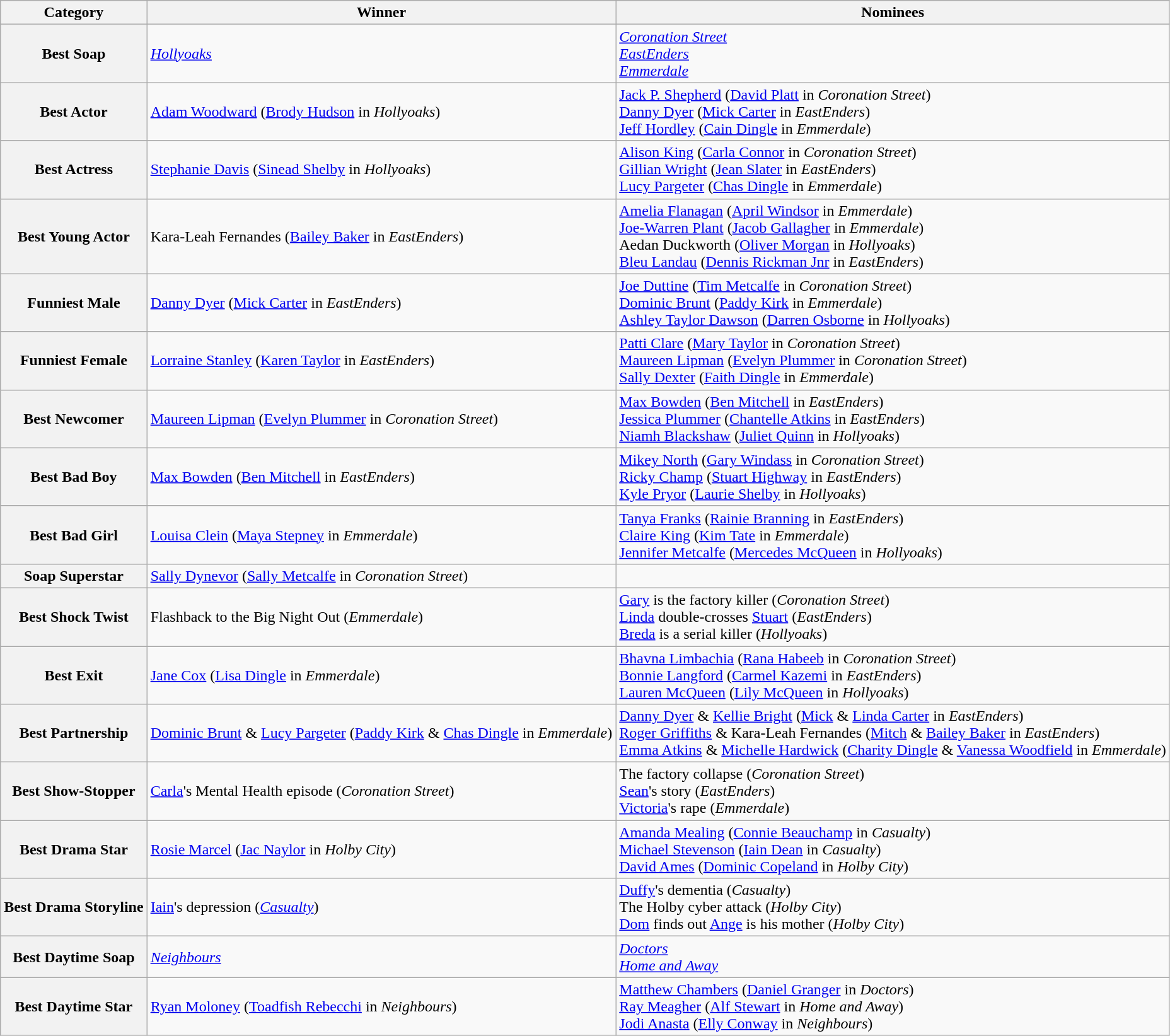<table class="wikitable" style="font-size: 100%;">
<tr>
<th>Category</th>
<th>Winner</th>
<th>Nominees</th>
</tr>
<tr>
<th>Best Soap</th>
<td><em><a href='#'>Hollyoaks</a></em></td>
<td><em><a href='#'>Coronation Street</a></em><br><em><a href='#'>EastEnders</a></em><br><em><a href='#'>Emmerdale</a></em></td>
</tr>
<tr>
<th>Best Actor</th>
<td><a href='#'>Adam Woodward</a> (<a href='#'>Brody Hudson</a> in <em>Hollyoaks</em>)</td>
<td><a href='#'>Jack P. Shepherd</a> (<a href='#'>David Platt</a> in <em>Coronation Street</em>)<br><a href='#'>Danny Dyer</a> (<a href='#'>Mick Carter</a> in <em>EastEnders</em>)<br><a href='#'>Jeff Hordley</a> (<a href='#'>Cain Dingle</a> in <em>Emmerdale</em>)</td>
</tr>
<tr>
<th>Best Actress</th>
<td><a href='#'>Stephanie Davis</a> (<a href='#'>Sinead Shelby</a> in <em>Hollyoaks</em>)</td>
<td><a href='#'>Alison King</a> (<a href='#'>Carla Connor</a> in <em>Coronation Street</em>)<br><a href='#'>Gillian Wright</a> (<a href='#'>Jean Slater</a> in <em>EastEnders</em>)<br><a href='#'>Lucy Pargeter</a> (<a href='#'>Chas Dingle</a> in <em>Emmerdale</em>)</td>
</tr>
<tr>
<th>Best Young Actor</th>
<td>Kara-Leah Fernandes (<a href='#'>Bailey Baker</a> in <em>EastEnders</em>)</td>
<td><a href='#'>Amelia Flanagan</a> (<a href='#'>April Windsor</a> in <em>Emmerdale</em>)<br><a href='#'>Joe-Warren Plant</a> (<a href='#'>Jacob Gallagher</a> in <em>Emmerdale</em>)<br>Aedan Duckworth (<a href='#'>Oliver Morgan</a> in <em>Hollyoaks</em>)<br><a href='#'>Bleu Landau</a> (<a href='#'>Dennis Rickman Jnr</a> in <em>EastEnders</em>)</td>
</tr>
<tr>
<th>Funniest Male</th>
<td><a href='#'>Danny Dyer</a> (<a href='#'>Mick Carter</a> in <em>EastEnders</em>)</td>
<td><a href='#'>Joe Duttine</a> (<a href='#'>Tim Metcalfe</a> in <em>Coronation Street</em>)<br><a href='#'>Dominic Brunt</a> (<a href='#'>Paddy Kirk</a> in <em>Emmerdale</em>)<br><a href='#'>Ashley Taylor Dawson</a> (<a href='#'>Darren Osborne</a> in <em>Hollyoaks</em>)</td>
</tr>
<tr>
<th>Funniest Female</th>
<td><a href='#'>Lorraine Stanley</a> (<a href='#'>Karen Taylor</a> in <em>EastEnders</em>)</td>
<td><a href='#'>Patti Clare</a> (<a href='#'>Mary Taylor</a> in <em>Coronation Street</em>)<br><a href='#'>Maureen Lipman</a> (<a href='#'>Evelyn Plummer</a> in <em>Coronation Street</em>)<br><a href='#'>Sally Dexter</a> (<a href='#'>Faith Dingle</a> in <em>Emmerdale</em>)</td>
</tr>
<tr>
<th>Best Newcomer</th>
<td><a href='#'>Maureen Lipman</a> (<a href='#'>Evelyn Plummer</a> in <em>Coronation Street</em>)</td>
<td><a href='#'>Max Bowden</a> (<a href='#'>Ben Mitchell</a> in <em>EastEnders</em>)<br><a href='#'>Jessica Plummer</a> (<a href='#'>Chantelle Atkins</a> in <em>EastEnders</em>)<br><a href='#'>Niamh Blackshaw</a> (<a href='#'>Juliet Quinn</a> in <em>Hollyoaks</em>)</td>
</tr>
<tr>
<th>Best Bad Boy</th>
<td><a href='#'>Max Bowden</a> (<a href='#'>Ben Mitchell</a> in <em>EastEnders</em>)</td>
<td><a href='#'>Mikey North</a> (<a href='#'>Gary Windass</a> in <em>Coronation Street</em>)<br><a href='#'>Ricky Champ</a> (<a href='#'>Stuart Highway</a> in <em>EastEnders</em>)<br><a href='#'>Kyle Pryor</a> (<a href='#'>Laurie Shelby</a> in <em>Hollyoaks</em>)</td>
</tr>
<tr>
<th>Best Bad Girl</th>
<td><a href='#'>Louisa Clein</a> (<a href='#'>Maya Stepney</a> in <em>Emmerdale</em>)</td>
<td><a href='#'>Tanya Franks</a> (<a href='#'>Rainie Branning</a> in <em>EastEnders</em>)<br><a href='#'>Claire King</a> (<a href='#'>Kim Tate</a> in <em>Emmerdale</em>)<br><a href='#'>Jennifer Metcalfe</a> (<a href='#'>Mercedes McQueen</a> in <em>Hollyoaks</em>)</td>
</tr>
<tr>
<th>Soap Superstar</th>
<td><a href='#'>Sally Dynevor</a> (<a href='#'>Sally Metcalfe</a> in <em>Coronation Street</em>)</td>
<td></td>
</tr>
<tr>
<th>Best Shock Twist</th>
<td>Flashback to the Big Night Out (<em>Emmerdale</em>)</td>
<td><a href='#'>Gary</a> is the factory killer (<em>Coronation Street</em>)<br><a href='#'>Linda</a> double-crosses <a href='#'>Stuart</a> (<em>EastEnders</em>)<br><a href='#'>Breda</a> is a serial killer (<em>Hollyoaks</em>)</td>
</tr>
<tr>
<th>Best Exit</th>
<td><a href='#'>Jane Cox</a> (<a href='#'>Lisa Dingle</a> in <em>Emmerdale</em>)</td>
<td><a href='#'>Bhavna Limbachia</a> (<a href='#'>Rana Habeeb</a> in <em>Coronation Street</em>)<br><a href='#'>Bonnie Langford</a> (<a href='#'>Carmel Kazemi</a> in <em>EastEnders</em>)<br><a href='#'>Lauren McQueen</a> (<a href='#'>Lily McQueen</a> in <em>Hollyoaks</em>)</td>
</tr>
<tr>
<th>Best Partnership</th>
<td><a href='#'>Dominic Brunt</a> & <a href='#'>Lucy Pargeter</a> (<a href='#'>Paddy Kirk</a> & <a href='#'>Chas Dingle</a> in <em>Emmerdale</em>)</td>
<td><a href='#'>Danny Dyer</a> & <a href='#'>Kellie Bright</a> (<a href='#'>Mick</a> & <a href='#'>Linda Carter</a> in <em>EastEnders</em>)<br><a href='#'>Roger Griffiths</a> & Kara-Leah Fernandes (<a href='#'>Mitch</a> & <a href='#'>Bailey Baker</a> in <em>EastEnders</em>)<br><a href='#'>Emma Atkins</a> & <a href='#'>Michelle Hardwick</a> (<a href='#'>Charity Dingle</a> & <a href='#'>Vanessa Woodfield</a> in <em>Emmerdale</em>)</td>
</tr>
<tr>
<th>Best Show-Stopper</th>
<td><a href='#'>Carla</a>'s Mental Health episode (<em>Coronation Street</em>)</td>
<td>The factory collapse (<em>Coronation Street</em>)<br><a href='#'>Sean</a>'s story (<em>EastEnders</em>)<br><a href='#'>Victoria</a>'s rape (<em>Emmerdale</em>)</td>
</tr>
<tr>
<th>Best Drama Star</th>
<td><a href='#'>Rosie Marcel</a> (<a href='#'>Jac Naylor</a> in <em>Holby City</em>)</td>
<td><a href='#'>Amanda Mealing</a> (<a href='#'>Connie Beauchamp</a> in <em>Casualty</em>)<br><a href='#'>Michael Stevenson</a> (<a href='#'>Iain Dean</a> in <em>Casualty</em>)<br><a href='#'>David Ames</a> (<a href='#'>Dominic Copeland</a> in <em>Holby City</em>)</td>
</tr>
<tr>
<th>Best Drama Storyline</th>
<td><a href='#'>Iain</a>'s depression (<em><a href='#'>Casualty</a></em>)</td>
<td><a href='#'>Duffy</a>'s dementia (<em>Casualty</em>)<br>The Holby cyber attack (<em>Holby City</em>)<br><a href='#'>Dom</a> finds out <a href='#'>Ange</a> is his mother (<em>Holby City</em>)</td>
</tr>
<tr>
<th>Best Daytime Soap</th>
<td><em><a href='#'>Neighbours</a></em></td>
<td><em><a href='#'>Doctors</a></em> <br> <em><a href='#'>Home and Away</a></em></td>
</tr>
<tr>
<th>Best Daytime Star</th>
<td><a href='#'>Ryan Moloney</a> (<a href='#'>Toadfish Rebecchi</a> in <em>Neighbours</em>)</td>
<td><a href='#'>Matthew Chambers</a> (<a href='#'>Daniel Granger</a> in <em>Doctors</em>)<br><a href='#'>Ray Meagher</a> (<a href='#'>Alf Stewart</a> in <em>Home and Away</em>)<br><a href='#'>Jodi Anasta</a> (<a href='#'>Elly Conway</a> in <em>Neighbours</em>)</td>
</tr>
</table>
